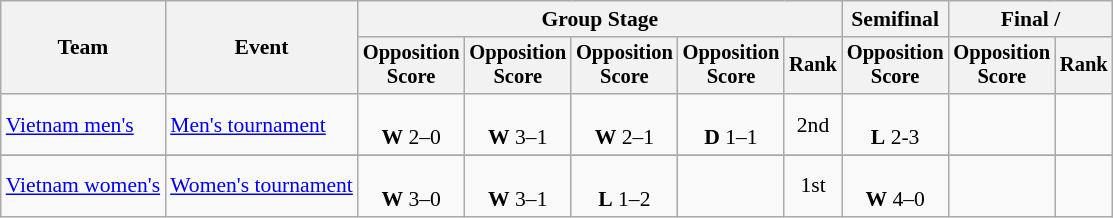<table class="wikitable" style="font-size:90%">
<tr>
<th rowspan=2>Team</th>
<th rowspan=2>Event</th>
<th colspan=5>Group Stage</th>
<th>Semifinal</th>
<th colspan=2>Final / </th>
</tr>
<tr style="font-size:95%">
<th>Opposition<br>Score</th>
<th>Opposition<br>Score</th>
<th>Opposition<br>Score</th>
<th>Opposition<br>Score</th>
<th>Rank</th>
<th>Opposition<br>Score</th>
<th>Opposition<br>Score</th>
<th>Rank</th>
</tr>
<tr align=center>
<td align=left><a href='#'>Vietnam men's</a></td>
<td align=left><a href='#'>Men's tournament</a></td>
<td><br> <strong>W</strong> 2–0</td>
<td><br> <strong>W</strong> 3–1</td>
<td><br> <strong>W</strong> 2–1</td>
<td><br> <strong>D</strong> 1–1</td>
<td>2nd</td>
<td><br> <strong>L</strong> 2-3</td>
<td><br></td>
<td></td>
</tr>
<tr>
</tr>
<tr align=center>
<td align=left><a href='#'>Vietnam women's</a></td>
<td align=left><a href='#'>Women's tournament</a></td>
<td><br> <strong>W</strong> 3–0</td>
<td><br> <strong>W</strong> 3–1</td>
<td><br> <strong>L</strong> 1–2</td>
<td></td>
<td>1st</td>
<td><br> <strong>W</strong> 4–0</td>
<td></td>
<td></td>
</tr>
</table>
